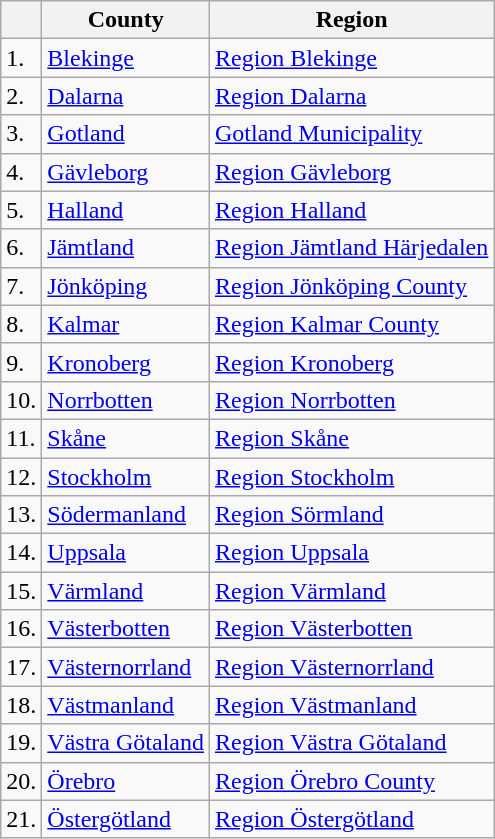<table class="wikitable">
<tr>
<th> </th>
<th>County</th>
<th>Region</th>
</tr>
<tr>
<td>1.</td>
<td><a href='#'>Blekinge</a></td>
<td><a href='#'>Region Blekinge</a></td>
</tr>
<tr>
<td>2.</td>
<td><a href='#'>Dalarna</a></td>
<td><a href='#'>Region Dalarna</a></td>
</tr>
<tr>
<td>3.</td>
<td><a href='#'>Gotland</a></td>
<td><a href='#'>Gotland Municipality</a></td>
</tr>
<tr>
<td>4.</td>
<td><a href='#'>Gävleborg</a></td>
<td><a href='#'>Region Gävleborg</a></td>
</tr>
<tr>
<td>5.</td>
<td><a href='#'>Halland</a></td>
<td><a href='#'>Region Halland</a></td>
</tr>
<tr>
<td>6.</td>
<td><a href='#'>Jämtland</a></td>
<td><a href='#'>Region Jämtland Härjedalen</a></td>
</tr>
<tr>
<td>7.</td>
<td><a href='#'>Jönköping</a></td>
<td><a href='#'>Region Jönköping County</a></td>
</tr>
<tr>
<td>8.</td>
<td><a href='#'>Kalmar</a></td>
<td><a href='#'>Region Kalmar County</a></td>
</tr>
<tr>
<td>9.</td>
<td><a href='#'>Kronoberg</a></td>
<td><a href='#'>Region Kronoberg</a></td>
</tr>
<tr>
<td>10.</td>
<td><a href='#'>Norrbotten</a></td>
<td><a href='#'>Region Norrbotten</a></td>
</tr>
<tr>
<td>11.</td>
<td><a href='#'>Skåne</a></td>
<td><a href='#'>Region Skåne</a></td>
</tr>
<tr>
<td>12.</td>
<td><a href='#'>Stockholm</a></td>
<td><a href='#'>Region Stockholm</a></td>
</tr>
<tr>
<td>13.</td>
<td><a href='#'>Södermanland</a></td>
<td><a href='#'>Region Sörmland</a></td>
</tr>
<tr>
<td>14.</td>
<td><a href='#'>Uppsala</a></td>
<td><a href='#'>Region Uppsala</a></td>
</tr>
<tr>
<td>15.</td>
<td><a href='#'>Värmland</a></td>
<td><a href='#'>Region Värmland</a></td>
</tr>
<tr>
<td>16.</td>
<td><a href='#'>Västerbotten</a></td>
<td><a href='#'>Region Västerbotten</a></td>
</tr>
<tr>
<td>17.</td>
<td><a href='#'>Västernorrland</a></td>
<td><a href='#'>Region Västernorrland</a></td>
</tr>
<tr>
<td>18.</td>
<td><a href='#'>Västmanland</a></td>
<td><a href='#'>Region Västmanland</a></td>
</tr>
<tr>
<td>19.</td>
<td><a href='#'>Västra Götaland</a></td>
<td><a href='#'>Region Västra Götaland</a></td>
</tr>
<tr>
<td>20.</td>
<td><a href='#'>Örebro</a></td>
<td><a href='#'>Region Örebro County</a></td>
</tr>
<tr>
<td>21.</td>
<td><a href='#'>Östergötland</a></td>
<td><a href='#'>Region Östergötland</a></td>
</tr>
</table>
